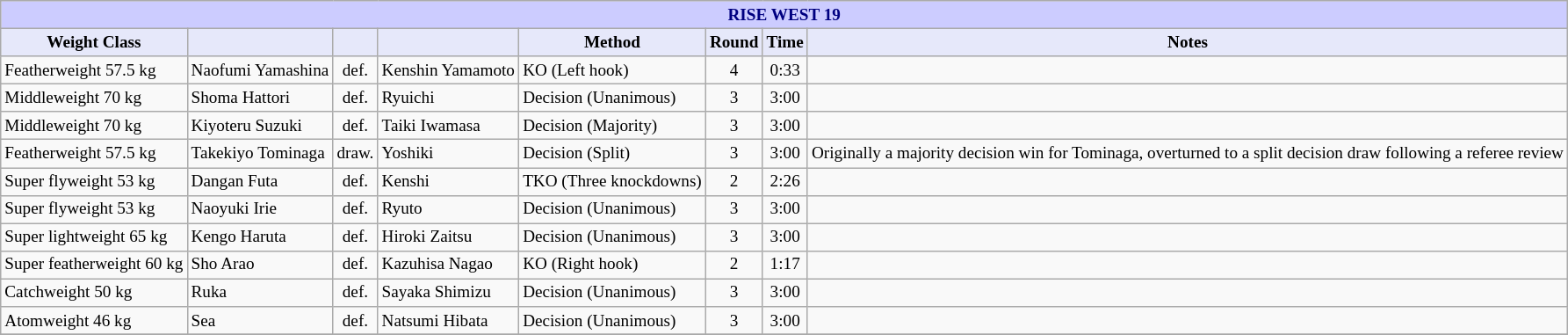<table class="wikitable" style="font-size: 80%;">
<tr>
<th colspan="8" style="background-color: #ccf; color: #000080; text-align: center;"><strong>RISE WEST 19</strong></th>
</tr>
<tr>
<th colspan="1" style="background-color: #E6E8FA; color: #000000; text-align: center;">Weight Class</th>
<th colspan="1" style="background-color: #E6E8FA; color: #000000; text-align: center;"></th>
<th colspan="1" style="background-color: #E6E8FA; color: #000000; text-align: center;"></th>
<th colspan="1" style="background-color: #E6E8FA; color: #000000; text-align: center;"></th>
<th colspan="1" style="background-color: #E6E8FA; color: #000000; text-align: center;">Method</th>
<th colspan="1" style="background-color: #E6E8FA; color: #000000; text-align: center;">Round</th>
<th colspan="1" style="background-color: #E6E8FA; color: #000000; text-align: center;">Time</th>
<th colspan="1" style="background-color: #E6E8FA; color: #000000; text-align: center;">Notes</th>
</tr>
<tr>
<td>Featherweight 57.5 kg</td>
<td> Naofumi Yamashina</td>
<td align="center">def.</td>
<td> Kenshin Yamamoto</td>
<td>KO (Left hook)</td>
<td align="center">4</td>
<td align="center">0:33</td>
<td></td>
</tr>
<tr>
<td>Middleweight 70 kg</td>
<td> Shoma Hattori</td>
<td align="center">def.</td>
<td> Ryuichi</td>
<td>Decision (Unanimous)</td>
<td align="center">3</td>
<td align="center">3:00</td>
<td></td>
</tr>
<tr>
<td>Middleweight 70 kg</td>
<td> Kiyoteru Suzuki</td>
<td align="center">def.</td>
<td> Taiki Iwamasa</td>
<td>Decision (Majority)</td>
<td align="center">3</td>
<td align="center">3:00</td>
<td></td>
</tr>
<tr>
<td>Featherweight 57.5 kg</td>
<td> Takekiyo Tominaga</td>
<td align="center">draw.</td>
<td> Yoshiki</td>
<td>Decision (Split)</td>
<td align="center">3</td>
<td align="center">3:00</td>
<td>Originally a majority decision win for Tominaga, overturned to a split decision draw following a referee review</td>
</tr>
<tr>
<td>Super flyweight 53 kg</td>
<td> Dangan Futa</td>
<td align="center">def.</td>
<td> Kenshi</td>
<td>TKO (Three knockdowns)</td>
<td align="center">2</td>
<td align="center">2:26</td>
<td></td>
</tr>
<tr>
<td>Super flyweight 53 kg</td>
<td> Naoyuki Irie</td>
<td align="center">def.</td>
<td> Ryuto</td>
<td>Decision (Unanimous)</td>
<td align="center">3</td>
<td align="center">3:00</td>
<td></td>
</tr>
<tr>
<td>Super lightweight 65 kg</td>
<td> Kengo Haruta</td>
<td align="center">def.</td>
<td> Hiroki Zaitsu</td>
<td>Decision (Unanimous)</td>
<td align="center">3</td>
<td align="center">3:00</td>
<td></td>
</tr>
<tr>
<td>Super featherweight 60 kg</td>
<td> Sho Arao</td>
<td align="center">def.</td>
<td> Kazuhisa Nagao</td>
<td>KO (Right hook)</td>
<td align="center">2</td>
<td align="center">1:17</td>
<td></td>
</tr>
<tr>
<td>Catchweight 50 kg</td>
<td> Ruka</td>
<td align="center">def.</td>
<td> Sayaka Shimizu</td>
<td>Decision (Unanimous)</td>
<td align="center">3</td>
<td align="center">3:00</td>
<td></td>
</tr>
<tr>
<td>Atomweight 46 kg</td>
<td> Sea</td>
<td align="center">def.</td>
<td> Natsumi Hibata</td>
<td>Decision (Unanimous)</td>
<td align="center">3</td>
<td align="center">3:00</td>
<td></td>
</tr>
<tr>
</tr>
</table>
